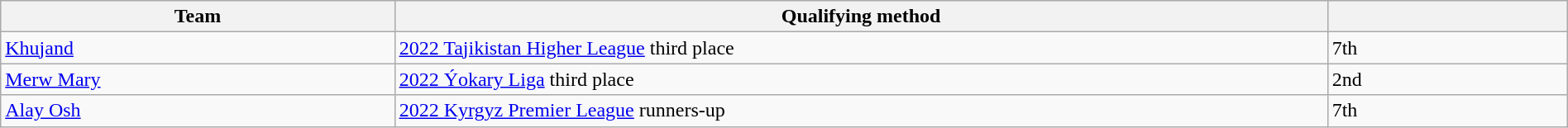<table class="wikitable" style="table-layout:fixed;width:100%;">
<tr>
<th width=25%>Team</th>
<th width=60%>Qualifying method</th>
<th width=15%> </th>
</tr>
<tr>
<td> <a href='#'>Khujand</a></td>
<td><a href='#'>2022 Tajikistan Higher League</a> third place</td>
<td>7th </td>
</tr>
<tr>
<td> <a href='#'>Merw Mary</a></td>
<td><a href='#'>2022 Ýokary Liga</a> third place</td>
<td>2nd </td>
</tr>
<tr>
<td> <a href='#'>Alay Osh</a></td>
<td><a href='#'>2022 Kyrgyz Premier League</a> runners-up</td>
<td>7th </td>
</tr>
</table>
